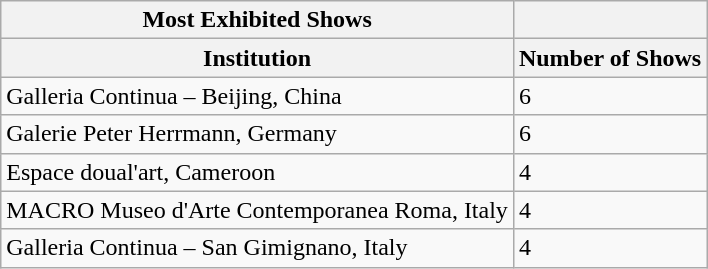<table class="wikitable">
<tr>
<th>Most Exhibited Shows</th>
<th></th>
</tr>
<tr>
<th>Institution</th>
<th>Number of Shows</th>
</tr>
<tr>
<td>Galleria Continua – Beijing, China</td>
<td>6</td>
</tr>
<tr>
<td>Galerie Peter Herrmann, Germany</td>
<td>6</td>
</tr>
<tr>
<td>Espace doual'art, Cameroon</td>
<td>4</td>
</tr>
<tr>
<td>MACRO Museo d'Arte Contemporanea Roma, Italy</td>
<td>4</td>
</tr>
<tr>
<td>Galleria Continua – San Gimignano, Italy</td>
<td>4</td>
</tr>
</table>
